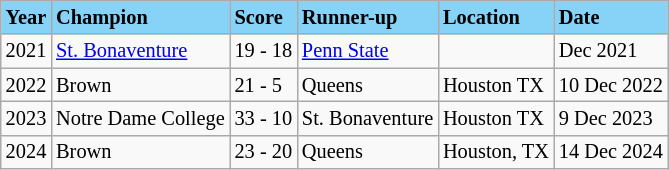<table class="wikitable" style="font-size:85%;">
<tr ! style="background-color: #87D3F8;">
<td><strong>Year</strong></td>
<td><strong>Champion</strong></td>
<td><strong>Score</strong></td>
<td><strong>Runner-up</strong></td>
<td><strong>Location</strong></td>
<td><strong>Date</strong></td>
</tr>
<tr>
<td>2021</td>
<td><a href='#'>St. Bonaventure</a></td>
<td>19 - 18</td>
<td><a href='#'>Penn State</a></td>
<td></td>
<td>Dec 2021</td>
</tr>
<tr>
<td>2022</td>
<td>Brown</td>
<td>21 - 5</td>
<td>Queens</td>
<td>Houston TX</td>
<td>10 Dec 2022</td>
</tr>
<tr>
<td>2023</td>
<td>Notre Dame College</td>
<td>33 - 10</td>
<td>St. Bonaventure</td>
<td>Houston TX</td>
<td>9 Dec 2023</td>
</tr>
<tr>
<td>2024</td>
<td>Brown</td>
<td>23 - 20</td>
<td>Queens</td>
<td>Houston, TX</td>
<td>14 Dec 2024</td>
</tr>
</table>
